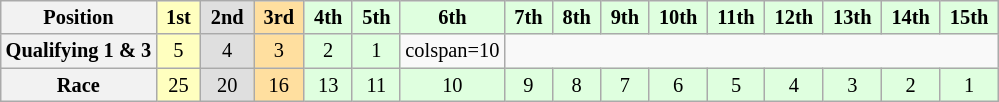<table class="wikitable" style="font-size:85%; text-align:center">
<tr>
<th>Position</th>
<td style="background:#ffffbf;"> <strong>1st</strong> </td>
<td style="background:#dfdfdf;"> <strong>2nd</strong> </td>
<td style="background:#ffdf9f;"> <strong>3rd</strong> </td>
<td style="background:#dfffdf;"> <strong>4th</strong> </td>
<td style="background:#dfffdf;"> <strong>5th</strong> </td>
<td style="background:#dfffdf;"> <strong>6th</strong> </td>
<td style="background:#dfffdf;"> <strong>7th</strong> </td>
<td style="background:#dfffdf;"> <strong>8th</strong> </td>
<td style="background:#dfffdf;"> <strong>9th</strong> </td>
<td style="background:#dfffdf;"> <strong>10th</strong> </td>
<td style="background:#dfffdf;"> <strong>11th</strong> </td>
<td style="background:#dfffdf;"> <strong>12th</strong> </td>
<td style="background:#dfffdf;"> <strong>13th</strong> </td>
<td style="background:#dfffdf;"> <strong>14th</strong> </td>
<td style="background:#dfffdf;"> <strong>15th</strong> </td>
</tr>
<tr>
<th>Qualifying 1 & 3</th>
<td style="background:#ffffbf;">5</td>
<td style="background:#dfdfdf;">4</td>
<td style="background:#ffdf9f;">3</td>
<td style="background:#dfffdf;">2</td>
<td style="background:#dfffdf;">1</td>
<td>colspan=10 </td>
</tr>
<tr>
<th>Race</th>
<td style="background:#ffffbf;">25</td>
<td style="background:#dfdfdf;">20</td>
<td style="background:#ffdf9f;">16</td>
<td style="background:#dfffdf;">13</td>
<td style="background:#dfffdf;">11</td>
<td style="background:#dfffdf;">10</td>
<td style="background:#dfffdf;">9</td>
<td style="background:#dfffdf;">8</td>
<td style="background:#dfffdf;">7</td>
<td style="background:#dfffdf;">6</td>
<td style="background:#dfffdf;">5</td>
<td style="background:#dfffdf;">4</td>
<td style="background:#dfffdf;">3</td>
<td style="background:#dfffdf;">2</td>
<td style="background:#dfffdf;">1</td>
</tr>
</table>
